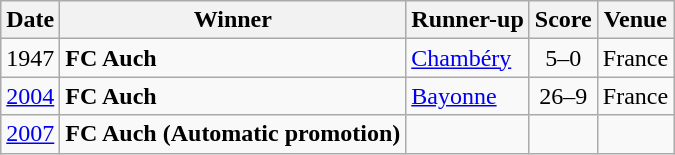<table class="wikitable">
<tr>
<th>Date</th>
<th>Winner</th>
<th>Runner-up</th>
<th>Score</th>
<th>Venue</th>
</tr>
<tr>
<td align=center>1947</td>
<td><strong>FC Auch</strong></td>
<td><a href='#'>Chambéry</a></td>
<td align=center>5–0</td>
<td align=center>France</td>
</tr>
<tr>
<td align=center><a href='#'>2004</a></td>
<td><strong>FC Auch</strong></td>
<td><a href='#'>Bayonne</a></td>
<td align=center>26–9</td>
<td align=center>France</td>
</tr>
<tr>
<td align=center><a href='#'>2007</a></td>
<td><strong>FC Auch</strong> <strong>(Automatic promotion)</strong></td>
<td></td>
<td></td>
<td></td>
</tr>
</table>
